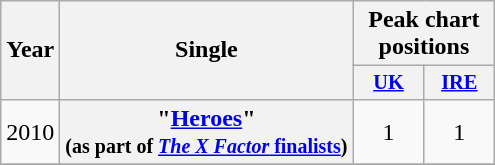<table class="wikitable plainrowheaders" style="text-align:center;">
<tr>
<th scope="col" rowspan="2">Year</th>
<th scope="col" rowspan="2">Single</th>
<th scope="col" colspan="2">Peak chart positions</th>
</tr>
<tr>
<th scope="col" style="width:3em;font-size:85%;"><a href='#'>UK</a><br></th>
<th scope="col" style="width:3em;font-size:85%;"><a href='#'>IRE</a><br></th>
</tr>
<tr>
<td>2010</td>
<th scope="row">"<a href='#'>Heroes</a>"<br><small>(as part of <a href='#'><em>The X Factor</em> finalists</a>)</small></th>
<td>1</td>
<td>1</td>
</tr>
<tr>
</tr>
</table>
